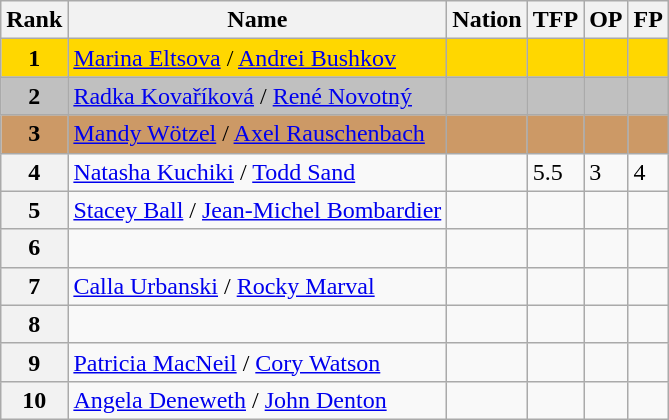<table class="wikitable">
<tr>
<th>Rank</th>
<th>Name</th>
<th>Nation</th>
<th>TFP</th>
<th>OP</th>
<th>FP</th>
</tr>
<tr bgcolor="gold">
<td align="center"><strong>1</strong></td>
<td><a href='#'>Marina Eltsova</a> / <a href='#'>Andrei Bushkov</a></td>
<td></td>
<td></td>
<td></td>
<td></td>
</tr>
<tr bgcolor="silver">
<td align="center"><strong>2</strong></td>
<td><a href='#'>Radka Kovaříková</a> / <a href='#'>René Novotný</a></td>
<td></td>
<td></td>
<td></td>
<td></td>
</tr>
<tr bgcolor="cc9966">
<td align="center"><strong>3</strong></td>
<td><a href='#'>Mandy Wötzel</a> / <a href='#'>Axel Rauschenbach</a></td>
<td></td>
<td></td>
<td></td>
<td></td>
</tr>
<tr>
<th>4</th>
<td><a href='#'>Natasha Kuchiki</a> / <a href='#'>Todd Sand</a></td>
<td></td>
<td>5.5</td>
<td>3</td>
<td>4</td>
</tr>
<tr>
<th>5</th>
<td><a href='#'>Stacey Ball</a> / <a href='#'>Jean-Michel Bombardier</a></td>
<td></td>
<td></td>
<td></td>
<td></td>
</tr>
<tr>
<th>6</th>
<td></td>
<td></td>
<td></td>
<td></td>
<td></td>
</tr>
<tr>
<th>7</th>
<td><a href='#'>Calla Urbanski</a> / <a href='#'>Rocky Marval</a></td>
<td></td>
<td></td>
<td></td>
<td></td>
</tr>
<tr>
<th>8</th>
<td></td>
<td></td>
<td></td>
<td></td>
<td></td>
</tr>
<tr>
<th>9</th>
<td><a href='#'>Patricia MacNeil</a> / <a href='#'>Cory Watson</a></td>
<td></td>
<td></td>
<td></td>
<td></td>
</tr>
<tr>
<th>10</th>
<td><a href='#'>Angela Deneweth</a> / <a href='#'>John Denton</a></td>
<td></td>
<td></td>
<td></td>
<td></td>
</tr>
</table>
